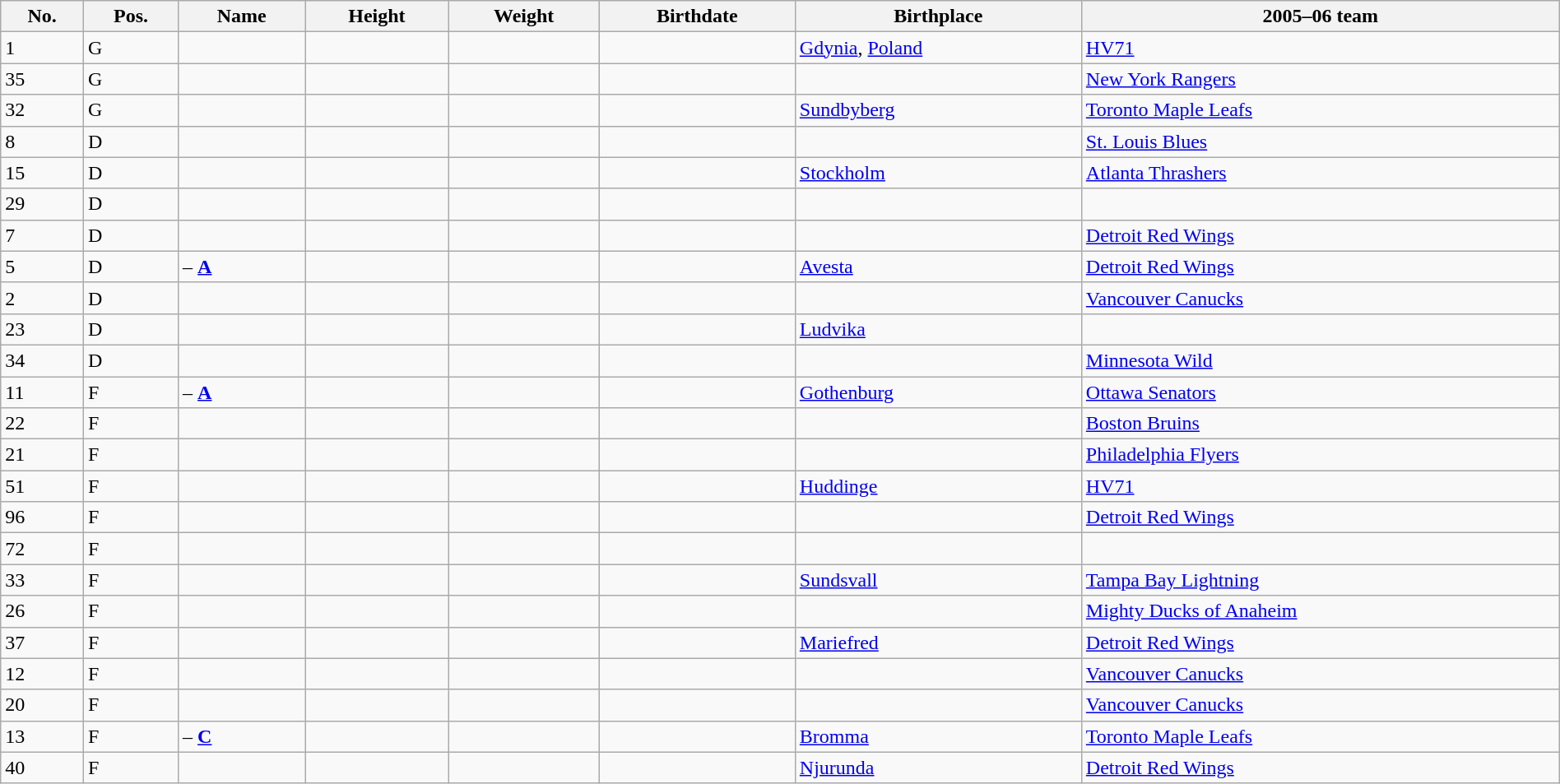<table width="100%" class="wikitable sortable">
<tr>
<th>No.</th>
<th>Pos.</th>
<th>Name</th>
<th>Height</th>
<th>Weight</th>
<th>Birthdate</th>
<th>Birthplace</th>
<th>2005–06 team</th>
</tr>
<tr>
<td>1</td>
<td>G</td>
<td style="text-align:left;"></td>
<td></td>
<td></td>
<td style="text-align:right;"></td>
<td><a href='#'>Gdynia</a>, <a href='#'>Poland</a></td>
<td> <a href='#'>HV71</a></td>
</tr>
<tr>
<td>35</td>
<td>G</td>
<td style="text-align:left;"></td>
<td></td>
<td></td>
<td style="text-align:right;"></td>
<td></td>
<td> <a href='#'>New York Rangers</a></td>
</tr>
<tr>
<td>32</td>
<td>G</td>
<td style="text-align:left;"></td>
<td></td>
<td></td>
<td style="text-align:right;"></td>
<td><a href='#'>Sundbyberg</a></td>
<td> <a href='#'>Toronto Maple Leafs</a></td>
</tr>
<tr>
<td>8</td>
<td>D</td>
<td style="text-align:left;"></td>
<td></td>
<td></td>
<td style="text-align:right;"></td>
<td></td>
<td> <a href='#'>St. Louis Blues</a></td>
</tr>
<tr>
<td>15</td>
<td>D</td>
<td style="text-align:left;"></td>
<td></td>
<td></td>
<td style="text-align:right;"></td>
<td><a href='#'>Stockholm</a></td>
<td> <a href='#'>Atlanta Thrashers</a></td>
</tr>
<tr>
<td>29</td>
<td>D</td>
<td style="text-align:left;"></td>
<td></td>
<td></td>
<td style="text-align:right;"></td>
<td></td>
<td> </td>
</tr>
<tr>
<td>7</td>
<td>D</td>
<td style="text-align:left;"></td>
<td></td>
<td></td>
<td style="text-align:right;"></td>
<td></td>
<td> <a href='#'>Detroit Red Wings</a></td>
</tr>
<tr>
<td>5</td>
<td>D</td>
<td style="text-align:left;"> – <strong><a href='#'>A</a></strong></td>
<td></td>
<td></td>
<td style="text-align:right;"></td>
<td><a href='#'>Avesta</a></td>
<td> <a href='#'>Detroit Red Wings</a></td>
</tr>
<tr>
<td>2</td>
<td>D</td>
<td style="text-align:left;"></td>
<td></td>
<td></td>
<td style="text-align:right;"></td>
<td></td>
<td> <a href='#'>Vancouver Canucks</a></td>
</tr>
<tr>
<td>23</td>
<td>D</td>
<td style="text-align:left;"></td>
<td></td>
<td></td>
<td style="text-align:right;"></td>
<td><a href='#'>Ludvika</a></td>
<td> </td>
</tr>
<tr>
<td>34</td>
<td>D</td>
<td style="text-align:left;"></td>
<td></td>
<td></td>
<td style="text-align:right;"></td>
<td></td>
<td> <a href='#'>Minnesota Wild</a></td>
</tr>
<tr>
<td>11</td>
<td>F</td>
<td style="text-align:left;"> – <strong><a href='#'>A</a></strong></td>
<td></td>
<td></td>
<td style="text-align:right;"></td>
<td><a href='#'>Gothenburg</a></td>
<td> <a href='#'>Ottawa Senators</a></td>
</tr>
<tr>
<td>22</td>
<td>F</td>
<td style="text-align:left;"></td>
<td></td>
<td></td>
<td style="text-align:right;"></td>
<td></td>
<td> <a href='#'>Boston Bruins</a></td>
</tr>
<tr>
<td>21</td>
<td>F</td>
<td style="text-align:left;"></td>
<td></td>
<td></td>
<td style="text-align:right;"></td>
<td></td>
<td> <a href='#'>Philadelphia Flyers</a></td>
</tr>
<tr>
<td>51</td>
<td>F</td>
<td style="text-align:left;"></td>
<td></td>
<td></td>
<td style="text-align:right;"></td>
<td><a href='#'>Huddinge</a></td>
<td> <a href='#'>HV71</a></td>
</tr>
<tr>
<td>96</td>
<td>F</td>
<td style="text-align:left;"></td>
<td></td>
<td></td>
<td style="text-align:right;"></td>
<td></td>
<td> <a href='#'>Detroit Red Wings</a></td>
</tr>
<tr>
<td>72</td>
<td>F</td>
<td style="text-align:left;"></td>
<td></td>
<td></td>
<td style="text-align:right;"></td>
<td></td>
<td> </td>
</tr>
<tr>
<td>33</td>
<td>F</td>
<td style="text-align:left;"></td>
<td></td>
<td></td>
<td style="text-align:right;"></td>
<td><a href='#'>Sundsvall</a></td>
<td> <a href='#'>Tampa Bay Lightning</a></td>
</tr>
<tr>
<td>26</td>
<td>F</td>
<td style="text-align:left;"></td>
<td></td>
<td></td>
<td style="text-align:right;"></td>
<td></td>
<td> <a href='#'>Mighty Ducks of Anaheim</a></td>
</tr>
<tr>
<td>37</td>
<td>F</td>
<td style="text-align:left;"></td>
<td></td>
<td></td>
<td style="text-align:right;"></td>
<td><a href='#'>Mariefred</a></td>
<td> <a href='#'>Detroit Red Wings</a></td>
</tr>
<tr>
<td>12</td>
<td>F</td>
<td style="text-align:left;"></td>
<td></td>
<td></td>
<td style="text-align:right;"></td>
<td></td>
<td> <a href='#'>Vancouver Canucks</a></td>
</tr>
<tr>
<td>20</td>
<td>F</td>
<td style="text-align:left;"></td>
<td></td>
<td></td>
<td style="text-align:right;"></td>
<td></td>
<td> <a href='#'>Vancouver Canucks</a></td>
</tr>
<tr>
<td>13</td>
<td>F</td>
<td style="text-align:left;"> – <strong><a href='#'>C</a></strong></td>
<td></td>
<td></td>
<td style="text-align:right;"></td>
<td><a href='#'>Bromma</a></td>
<td> <a href='#'>Toronto Maple Leafs</a></td>
</tr>
<tr>
<td>40</td>
<td>F</td>
<td style="text-align:left;"></td>
<td></td>
<td></td>
<td style="text-align:right;"></td>
<td><a href='#'>Njurunda</a></td>
<td> <a href='#'>Detroit Red Wings</a></td>
</tr>
</table>
